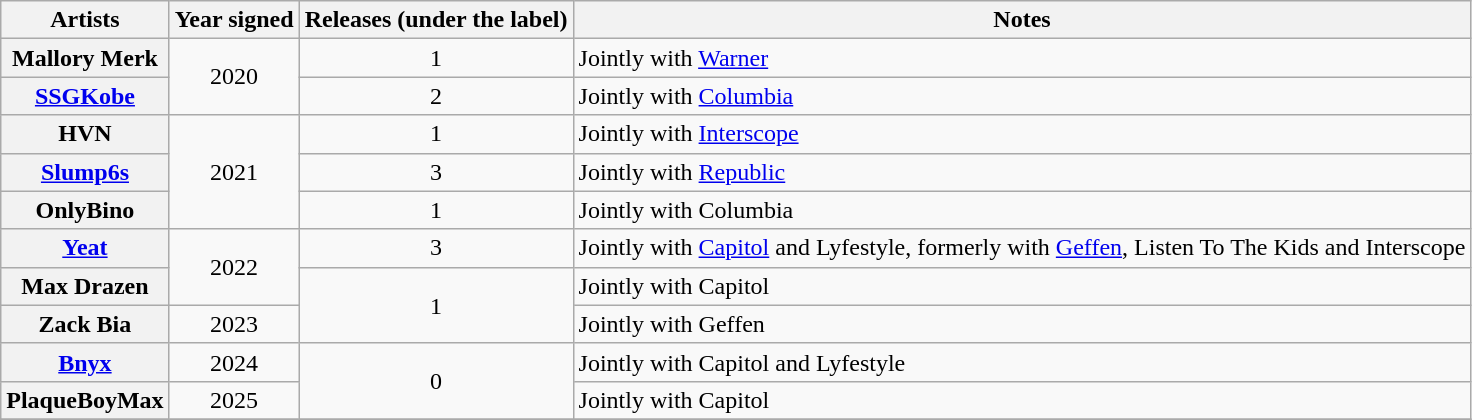<table class="wikitable sortable">
<tr>
<th>Artists</th>
<th>Year signed</th>
<th>Releases (under the label)</th>
<th>Notes</th>
</tr>
<tr>
<th>Mallory Merk</th>
<td rowspan="2" style="text-align:center;">2020</td>
<td style="text-align:center;">1</td>
<td>Jointly with <a href='#'>Warner</a></td>
</tr>
<tr>
<th><a href='#'>SSGKobe</a></th>
<td style="text-align:center;">2</td>
<td>Jointly with <a href='#'>Columbia</a></td>
</tr>
<tr>
<th>HVN</th>
<td rowspan="3" style="text-align:center;">2021</td>
<td style="text-align:center;">1</td>
<td>Jointly with <a href='#'>Interscope</a></td>
</tr>
<tr>
<th><a href='#'>Slump6s</a></th>
<td style="text-align:center;">3</td>
<td>Jointly with <a href='#'>Republic</a></td>
</tr>
<tr>
<th>OnlyBino</th>
<td style="text-align:center;">1</td>
<td>Jointly with Columbia</td>
</tr>
<tr>
<th><a href='#'>Yeat</a></th>
<td rowspan="2" style="text-align:center;">2022</td>
<td style="text-align:center;">3</td>
<td>Jointly with <a href='#'>Capitol</a> and Lyfestyle, formerly with <a href='#'>Geffen</a>, Listen To The Kids and Interscope</td>
</tr>
<tr>
<th>Max Drazen</th>
<td rowspan="2"  style="text-align:center;">1</td>
<td>Jointly with Capitol</td>
</tr>
<tr>
<th>Zack Bia</th>
<td style="text-align:center;">2023</td>
<td>Jointly with Geffen</td>
</tr>
<tr>
<th><a href='#'>Bnyx</a></th>
<td style="text-align:center;">2024</td>
<td rowspan="2"  style="text-align:center;">0</td>
<td>Jointly with Capitol and Lyfestyle</td>
</tr>
<tr>
<th>PlaqueBoyMax</th>
<td style="text-align:center;">2025</td>
<td>Jointly with Capitol</td>
</tr>
<tr>
</tr>
</table>
